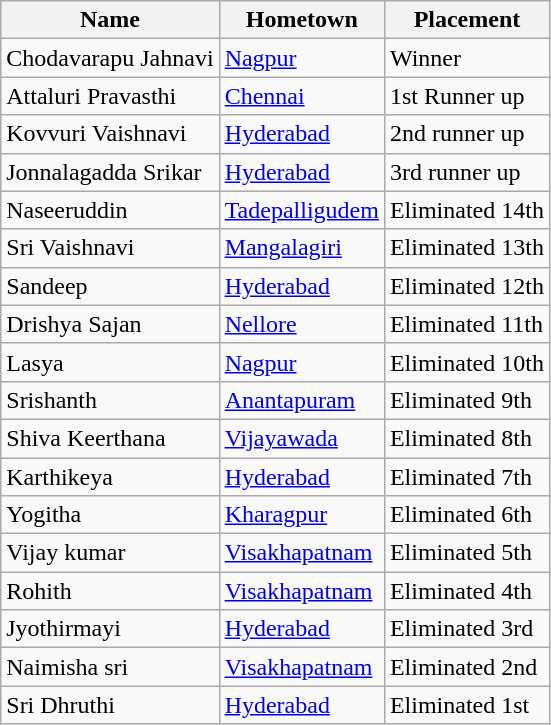<table class="wikitable sortable">
<tr>
<th>Name</th>
<th>Hometown</th>
<th>Placement</th>
</tr>
<tr>
<td>Chodavarapu Jahnavi</td>
<td><a href='#'>Nagpur</a></td>
<td>Winner</td>
</tr>
<tr>
<td>Attaluri Pravasthi</td>
<td><a href='#'>Chennai</a></td>
<td>1st Runner up</td>
</tr>
<tr>
<td>Kovvuri Vaishnavi</td>
<td><a href='#'>Hyderabad</a></td>
<td>2nd runner up</td>
</tr>
<tr>
<td>Jonnalagadda Srikar</td>
<td><a href='#'>Hyderabad</a></td>
<td>3rd runner up</td>
</tr>
<tr>
<td>Naseeruddin</td>
<td><a href='#'>Tadepalligudem</a></td>
<td>Eliminated 14th</td>
</tr>
<tr>
<td>Sri Vaishnavi</td>
<td><a href='#'>Mangalagiri</a></td>
<td>Eliminated 13th</td>
</tr>
<tr>
<td>Sandeep</td>
<td><a href='#'>Hyderabad</a></td>
<td>Eliminated 12th</td>
</tr>
<tr>
<td>Drishya Sajan</td>
<td><a href='#'>Nellore</a></td>
<td>Eliminated 11th</td>
</tr>
<tr>
<td>Lasya</td>
<td><a href='#'>Nagpur</a></td>
<td>Eliminated 10th</td>
</tr>
<tr>
<td>Srishanth</td>
<td><a href='#'>Anantapuram</a></td>
<td>Eliminated 9th</td>
</tr>
<tr>
<td>Shiva Keerthana</td>
<td><a href='#'>Vijayawada</a></td>
<td>Eliminated 8th</td>
</tr>
<tr>
<td>Karthikeya</td>
<td><a href='#'>Hyderabad</a></td>
<td>Eliminated 7th</td>
</tr>
<tr>
<td>Yogitha</td>
<td><a href='#'>Kharagpur</a></td>
<td>Eliminated 6th</td>
</tr>
<tr>
<td>Vijay kumar</td>
<td><a href='#'>Visakhapatnam</a></td>
<td>Eliminated 5th</td>
</tr>
<tr>
<td>Rohith</td>
<td><a href='#'>Visakhapatnam</a></td>
<td>Eliminated 4th</td>
</tr>
<tr>
<td>Jyothirmayi</td>
<td><a href='#'>Hyderabad</a></td>
<td>Eliminated 3rd</td>
</tr>
<tr>
<td>Naimisha sri</td>
<td><a href='#'>Visakhapatnam</a></td>
<td>Eliminated 2nd</td>
</tr>
<tr>
<td>Sri Dhruthi</td>
<td><a href='#'>Hyderabad</a></td>
<td>Eliminated 1st</td>
</tr>
</table>
